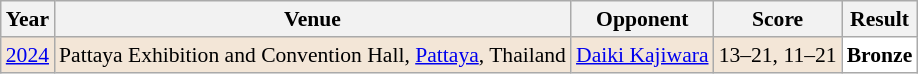<table class="sortable wikitable" style="font-size: 90%;">
<tr>
<th>Year</th>
<th>Venue</th>
<th>Opponent</th>
<th>Score</th>
<th>Result</th>
</tr>
<tr style="background:#F3E6D7">
<td align="center"><a href='#'>2024</a></td>
<td align="left">Pattaya Exhibition and Convention Hall, <a href='#'>Pattaya</a>, Thailand</td>
<td align="left"> <a href='#'>Daiki Kajiwara</a></td>
<td align="left">13–21, 11–21</td>
<td style="text-align:left; background:white"> <strong>Bronze</strong></td>
</tr>
</table>
